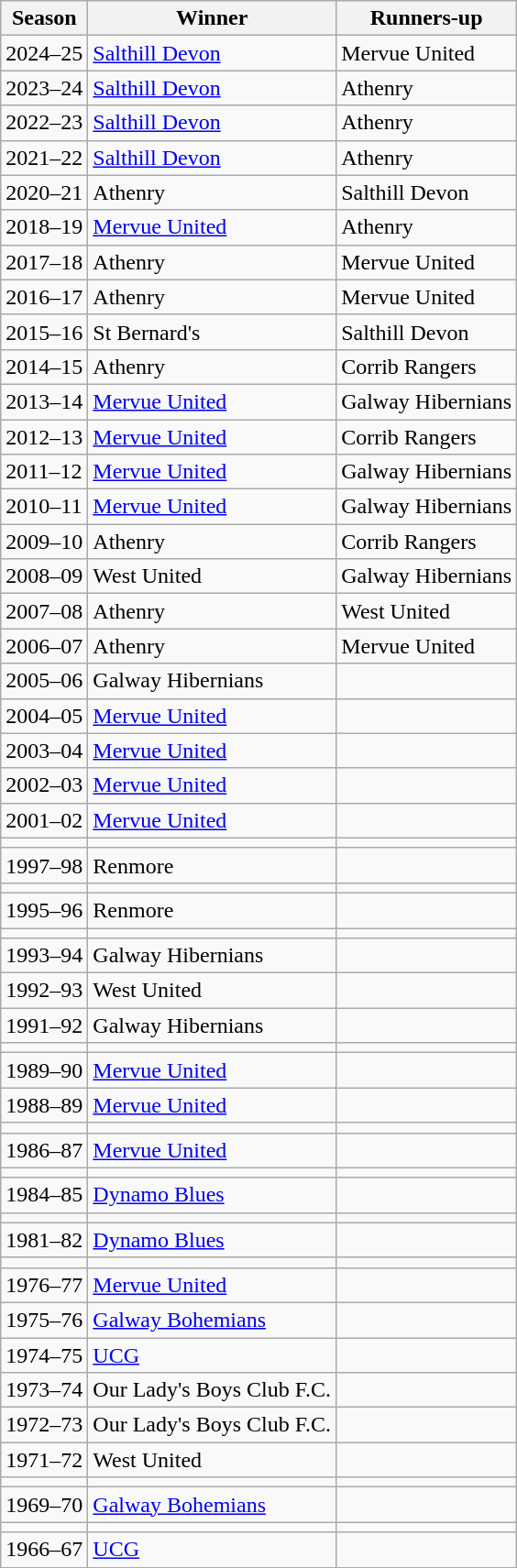<table class="wikitable collapsible">
<tr>
<th>Season</th>
<th>Winner</th>
<th>Runners-up</th>
</tr>
<tr 15B.C>
<td>2024–25</td>
<td><a href='#'>Salthill Devon</a></td>
<td>Mervue United</td>
</tr>
<tr>
<td>2023–24</td>
<td><a href='#'>Salthill Devon</a></td>
<td>Athenry</td>
</tr>
<tr>
<td>2022–23</td>
<td><a href='#'>Salthill Devon</a></td>
<td>Athenry</td>
</tr>
<tr>
<td>2021–22</td>
<td><a href='#'>Salthill Devon</a></td>
<td>Athenry</td>
</tr>
<tr>
<td>2020–21</td>
<td>Athenry</td>
<td>Salthill Devon</td>
</tr>
<tr>
<td>2018–19</td>
<td><a href='#'>Mervue United</a></td>
<td>Athenry</td>
</tr>
<tr>
<td>2017–18</td>
<td>Athenry</td>
<td>Mervue United</td>
</tr>
<tr>
<td>2016–17</td>
<td>Athenry</td>
<td>Mervue United</td>
</tr>
<tr>
<td>2015–16</td>
<td>St Bernard's</td>
<td>Salthill Devon</td>
</tr>
<tr>
<td>2014–15</td>
<td>Athenry</td>
<td>Corrib Rangers</td>
</tr>
<tr>
<td>2013–14</td>
<td><a href='#'>Mervue United</a></td>
<td>Galway Hibernians</td>
</tr>
<tr>
<td>2012–13</td>
<td><a href='#'>Mervue United</a></td>
<td>Corrib Rangers</td>
</tr>
<tr>
<td>2011–12</td>
<td><a href='#'>Mervue United</a></td>
<td>Galway Hibernians</td>
</tr>
<tr>
<td>2010–11</td>
<td><a href='#'>Mervue United</a></td>
<td>Galway Hibernians</td>
</tr>
<tr>
<td>2009–10</td>
<td>Athenry</td>
<td>Corrib Rangers</td>
</tr>
<tr>
<td>2008–09</td>
<td>West United</td>
<td>Galway Hibernians</td>
</tr>
<tr>
<td>2007–08</td>
<td>Athenry</td>
<td>West United</td>
</tr>
<tr>
<td>2006–07</td>
<td>Athenry</td>
<td>Mervue United</td>
</tr>
<tr>
<td>2005–06</td>
<td>Galway Hibernians</td>
<td></td>
</tr>
<tr>
<td>2004–05</td>
<td><a href='#'>Mervue United</a></td>
<td></td>
</tr>
<tr>
<td>2003–04</td>
<td><a href='#'>Mervue United</a></td>
<td></td>
</tr>
<tr>
<td>2002–03</td>
<td><a href='#'>Mervue United</a></td>
<td></td>
</tr>
<tr>
<td>2001–02</td>
<td><a href='#'>Mervue United</a></td>
<td></td>
</tr>
<tr>
<td></td>
<td></td>
<td></td>
</tr>
<tr>
<td>1997–98</td>
<td>Renmore</td>
<td></td>
</tr>
<tr>
<td></td>
<td></td>
<td></td>
</tr>
<tr>
<td>1995–96</td>
<td>Renmore</td>
<td></td>
</tr>
<tr>
<td></td>
<td></td>
<td></td>
</tr>
<tr>
<td>1993–94</td>
<td>Galway Hibernians</td>
<td></td>
</tr>
<tr>
<td>1992–93</td>
<td>West United</td>
<td></td>
</tr>
<tr>
<td>1991–92</td>
<td>Galway Hibernians</td>
<td></td>
</tr>
<tr>
<td></td>
<td></td>
<td></td>
</tr>
<tr>
<td>1989–90</td>
<td><a href='#'>Mervue United</a></td>
<td></td>
</tr>
<tr>
<td>1988–89</td>
<td><a href='#'>Mervue United</a></td>
<td></td>
</tr>
<tr>
<td></td>
<td></td>
<td></td>
</tr>
<tr>
<td>1986–87</td>
<td><a href='#'>Mervue United</a></td>
<td></td>
</tr>
<tr>
<td></td>
<td></td>
<td></td>
</tr>
<tr>
<td>1984–85</td>
<td><a href='#'>Dynamo Blues</a></td>
<td></td>
</tr>
<tr>
<td></td>
<td></td>
<td></td>
</tr>
<tr>
<td>1981–82</td>
<td><a href='#'>Dynamo Blues</a></td>
<td></td>
</tr>
<tr>
<td></td>
<td></td>
<td></td>
</tr>
<tr>
<td>1976–77</td>
<td><a href='#'>Mervue United</a></td>
<td></td>
</tr>
<tr>
<td>1975–76</td>
<td><a href='#'>Galway Bohemians</a></td>
<td></td>
</tr>
<tr>
<td>1974–75</td>
<td><a href='#'>UCG</a></td>
<td></td>
</tr>
<tr>
<td>1973–74</td>
<td>Our Lady's Boys Club F.C.</td>
<td></td>
</tr>
<tr>
<td>1972–73</td>
<td>Our Lady's Boys Club F.C.</td>
<td></td>
</tr>
<tr>
<td>1971–72</td>
<td>West United</td>
<td></td>
</tr>
<tr>
<td></td>
<td></td>
<td></td>
</tr>
<tr>
<td>1969–70</td>
<td><a href='#'>Galway Bohemians</a></td>
<td></td>
</tr>
<tr>
<td></td>
<td></td>
<td></td>
</tr>
<tr>
<td>1966–67</td>
<td><a href='#'>UCG</a></td>
<td></td>
</tr>
</table>
